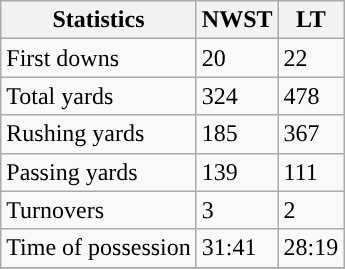<table class="wikitable" style="float: left;">
<tr>
<th>Statistics</th>
<th>NWST</th>
<th>LT</th>
</tr>
<tr>
<td>First downs</td>
<td>20</td>
<td>22</td>
</tr>
<tr>
<td>Total yards</td>
<td>324</td>
<td>478</td>
</tr>
<tr>
<td>Rushing yards</td>
<td>185</td>
<td>367</td>
</tr>
<tr>
<td>Passing yards</td>
<td>139</td>
<td>111</td>
</tr>
<tr>
<td>Turnovers</td>
<td>3</td>
<td>2</td>
</tr>
<tr>
<td>Time of possession</td>
<td>31:41</td>
<td>28:19</td>
</tr>
<tr>
</tr>
</table>
